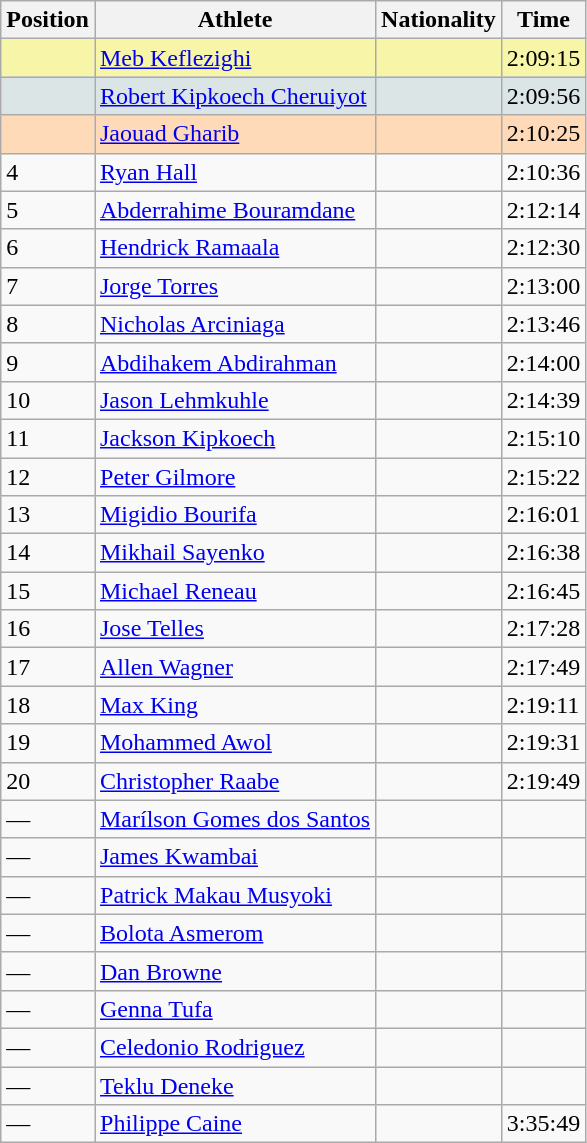<table class="wikitable sortable col1center">
<tr>
<th>Position</th>
<th>Athlete</th>
<th>Nationality</th>
<th>Time</th>
</tr>
<tr bgcolor=#F7F6A8>
<td></td>
<td><a href='#'>Meb Keflezighi</a></td>
<td></td>
<td>2:09:15</td>
</tr>
<tr bgcolor=#DCE5E5>
<td></td>
<td><a href='#'>Robert Kipkoech Cheruiyot</a></td>
<td></td>
<td>2:09:56</td>
</tr>
<tr bgcolor=#FFDAB9>
<td></td>
<td><a href='#'>Jaouad Gharib</a></td>
<td></td>
<td>2:10:25</td>
</tr>
<tr>
<td>4</td>
<td><a href='#'>Ryan Hall</a></td>
<td></td>
<td>2:10:36</td>
</tr>
<tr>
<td>5</td>
<td><a href='#'>Abderrahime Bouramdane</a></td>
<td></td>
<td>2:12:14</td>
</tr>
<tr>
<td>6</td>
<td><a href='#'>Hendrick Ramaala</a></td>
<td></td>
<td>2:12:30</td>
</tr>
<tr>
<td>7</td>
<td><a href='#'>Jorge Torres</a></td>
<td></td>
<td>2:13:00</td>
</tr>
<tr>
<td>8</td>
<td><a href='#'>Nicholas Arciniaga</a></td>
<td></td>
<td>2:13:46</td>
</tr>
<tr>
<td>9</td>
<td><a href='#'>Abdihakem Abdirahman</a></td>
<td></td>
<td>2:14:00</td>
</tr>
<tr>
<td>10</td>
<td><a href='#'>Jason Lehmkuhle</a></td>
<td></td>
<td>2:14:39</td>
</tr>
<tr>
<td>11</td>
<td><a href='#'>Jackson Kipkoech</a></td>
<td></td>
<td>2:15:10</td>
</tr>
<tr>
<td>12</td>
<td><a href='#'>Peter Gilmore</a></td>
<td></td>
<td>2:15:22</td>
</tr>
<tr>
<td>13</td>
<td><a href='#'>Migidio Bourifa</a></td>
<td></td>
<td>2:16:01</td>
</tr>
<tr>
<td>14</td>
<td><a href='#'>Mikhail Sayenko</a></td>
<td></td>
<td>2:16:38</td>
</tr>
<tr>
<td>15</td>
<td><a href='#'>Michael Reneau</a></td>
<td></td>
<td>2:16:45</td>
</tr>
<tr>
<td>16</td>
<td><a href='#'>Jose Telles</a></td>
<td></td>
<td>2:17:28</td>
</tr>
<tr>
<td>17</td>
<td><a href='#'>Allen Wagner</a></td>
<td></td>
<td>2:17:49</td>
</tr>
<tr>
<td>18</td>
<td><a href='#'>Max King</a></td>
<td></td>
<td>2:19:11</td>
</tr>
<tr>
<td>19</td>
<td><a href='#'>Mohammed Awol</a></td>
<td></td>
<td>2:19:31</td>
</tr>
<tr>
<td>20</td>
<td><a href='#'>Christopher Raabe</a></td>
<td></td>
<td>2:19:49</td>
</tr>
<tr>
<td>—</td>
<td><a href='#'>Marílson Gomes dos Santos</a></td>
<td></td>
<td></td>
</tr>
<tr>
<td>—</td>
<td><a href='#'>James Kwambai</a></td>
<td></td>
<td></td>
</tr>
<tr>
<td>—</td>
<td><a href='#'>Patrick Makau Musyoki</a></td>
<td></td>
<td></td>
</tr>
<tr>
<td>—</td>
<td><a href='#'>Bolota Asmerom</a></td>
<td></td>
<td></td>
</tr>
<tr>
<td>—</td>
<td><a href='#'>Dan Browne</a></td>
<td></td>
<td></td>
</tr>
<tr>
<td>—</td>
<td><a href='#'>Genna Tufa</a></td>
<td></td>
<td></td>
</tr>
<tr>
<td>—</td>
<td><a href='#'>Celedonio Rodriguez</a></td>
<td></td>
<td></td>
</tr>
<tr>
<td>—</td>
<td><a href='#'>Teklu Deneke</a></td>
<td></td>
<td></td>
</tr>
<tr>
<td>—</td>
<td><a href='#'>Philippe Caine</a></td>
<td></td>
<td>3:35:49</td>
</tr>
</table>
